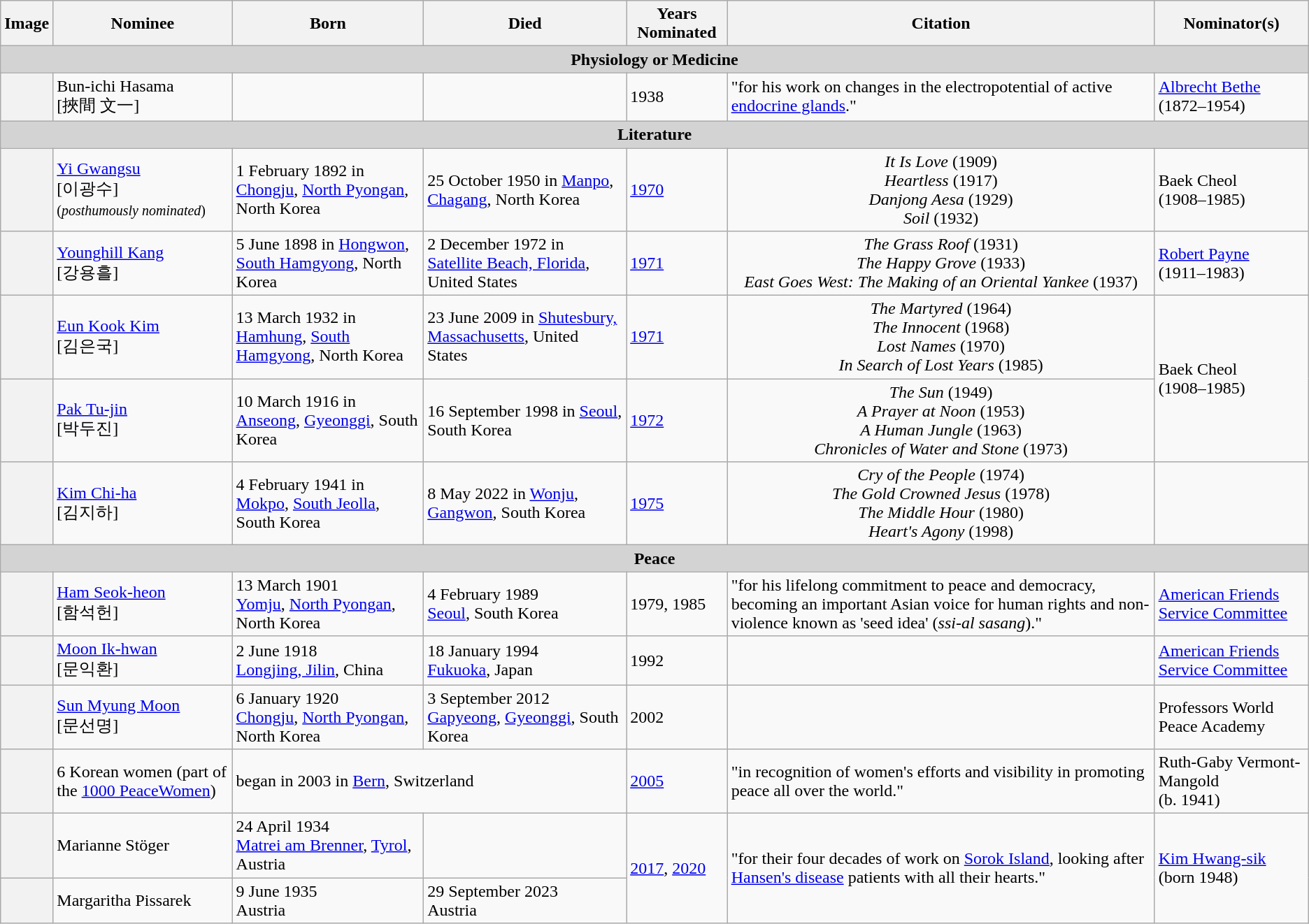<table class="wikitable sortable">
<tr>
<th>Image</th>
<th>Nominee</th>
<th>Born</th>
<th>Died</th>
<th>Years Nominated</th>
<th>Citation</th>
<th>Nominator(s)</th>
</tr>
<tr>
<td colspan=7 align=center style="background:lightgray;white-space:nowrap"><strong>Physiology or Medicine</strong></td>
</tr>
<tr>
<th scope="row"></th>
<td>Bun-ichi Hasama<br>[挾間 文一]</td>
<td></td>
<td></td>
<td>1938</td>
<td>"for his work on changes in the electropotential of active <a href='#'>endocrine glands</a>."</td>
<td><a href='#'>Albrecht Bethe</a> <br>(1872–1954)<br></td>
</tr>
<tr>
<td colspan=7 align=center style="background:lightgray;white-space:nowrap"><strong>Literature</strong></td>
</tr>
<tr>
<th scope="rows"></th>
<td><a href='#'>Yi Gwangsu</a><br>[이광수]<br><small>(<em>posthumously nominated</em>)</small></td>
<td>1 February 1892 in <a href='#'>Chongju</a>, <a href='#'>North Pyongan</a>, North Korea</td>
<td>25 October 1950 in <a href='#'>Manpo</a>, <a href='#'>Chagang</a>, North Korea</td>
<td><a href='#'>1970</a></td>
<td align="center"><em>It Is Love</em> (1909)<br><em>Heartless</em> (1917)<br><em>Danjong Aesa</em> (1929)<br><em>Soil</em> (1932)</td>
<td>Baek Cheol <br>(1908–1985)<br></td>
</tr>
<tr>
<th scope="row"></th>
<td><a href='#'>Younghill Kang</a><br>[강용흘]</td>
<td>5 June 1898 in <a href='#'>Hongwon</a>, <a href='#'>South Hamgyong</a>, North Korea</td>
<td>2 December 1972 in <a href='#'>Satellite Beach, Florida</a>, United States</td>
<td><a href='#'>1971</a></td>
<td align="center"><em>The Grass Roof</em> (1931)<br><em> The Happy Grove</em> (1933)<br><em>East Goes West: The Making of an Oriental Yankee</em> (1937)</td>
<td><a href='#'>Robert Payne</a> <br>(1911–1983)<br></td>
</tr>
<tr>
<th scope="row"></th>
<td><a href='#'>Eun Kook Kim</a><br>[김은국]</td>
<td>13 March 1932 in <a href='#'>Hamhung</a>, <a href='#'>South Hamgyong</a>, North Korea</td>
<td>23 June 2009 in <a href='#'>Shutesbury, Massachusetts</a>, United States</td>
<td><a href='#'>1971</a></td>
<td align="center"><em>The Martyred</em> (1964)<br><em>The Innocent</em> (1968)<br><em>Lost Names</em> (1970)<br><em>In Search of Lost Years</em> (1985)</td>
<td rowspan="2">Baek Cheol <br>(1908–1985)<br></td>
</tr>
<tr>
<th scope="row"></th>
<td><a href='#'>Pak Tu-jin</a><br>[박두진]</td>
<td>10 March 1916 in <a href='#'>Anseong</a>, <a href='#'>Gyeonggi</a>, South Korea</td>
<td>16 September 1998 in <a href='#'>Seoul</a>, South Korea</td>
<td><a href='#'>1972</a></td>
<td align="center"><em>The Sun</em> (1949)<br><em>A Prayer at Noon</em> (1953)<br><em>A Human Jungle</em> (1963)<br><em>Chronicles of Water and Stone</em> (1973)</td>
</tr>
<tr>
<th scope="row"></th>
<td><a href='#'>Kim Chi-ha</a><br>[김지하]</td>
<td>4 February 1941 in <a href='#'>Mokpo</a>, <a href='#'>South Jeolla</a>, South Korea</td>
<td>8 May 2022 in <a href='#'>Wonju</a>, <a href='#'>Gangwon</a>, South Korea</td>
<td><a href='#'>1975</a></td>
<td align="center"><em>Cry of the People</em> (1974)<br><em>The Gold Crowned Jesus</em> (1978)<br><em>The Middle Hour</em> (1980)<br><em>Heart's Agony</em> (1998)</td>
<td></td>
</tr>
<tr>
<td colspan=9 align=center style="background:lightgray;white-space:nowrap"><strong>Peace</strong></td>
</tr>
<tr>
<th scope="row"></th>
<td><a href='#'>Ham Seok-heon</a><br>[함석헌]</td>
<td>13 March 1901<br><a href='#'>Yomju</a>, <a href='#'>North Pyongan</a>, North Korea</td>
<td>4 February 1989 <br><a href='#'>Seoul</a>, South Korea</td>
<td>1979, 1985</td>
<td>"for his lifelong commitment to peace and democracy, becoming an important Asian voice for human rights and non-violence known as 'seed idea' (<em>ssi-al sasang</em>)."</td>
<td> <a href='#'>American Friends Service Committee</a><br></td>
</tr>
<tr>
<th scope="row"></th>
<td><a href='#'>Moon Ik-hwan</a><br>[문익환]</td>
<td>2 June 1918 <br> <a href='#'>Longjing, Jilin</a>, China</td>
<td>18 January 1994 <br><a href='#'>Fukuoka</a>, Japan</td>
<td>1992</td>
<td></td>
<td> <a href='#'>American Friends Service Committee</a><br></td>
</tr>
<tr>
<th scope="row"></th>
<td><a href='#'>Sun Myung Moon</a><br>[문선명]</td>
<td>6 January 1920 <br><a href='#'>Chongju</a>, <a href='#'>North Pyongan</a>, North Korea</td>
<td>3 September 2012 <br><a href='#'>Gapyeong</a>, <a href='#'>Gyeonggi</a>, South Korea</td>
<td>2002</td>
<td></td>
<td>Professors World Peace Academy</td>
</tr>
<tr>
<th scope="row"></th>
<td>6 Korean women (part of the <a href='#'>1000 PeaceWomen</a>)</td>
<td colspan=2>began in 2003 in <a href='#'>Bern</a>, Switzerland</td>
<td><a href='#'>2005</a></td>
<td>"in recognition of women's efforts and visibility in promoting peace all over the world."</td>
<td>Ruth-Gaby Vermont-Mangold <br>(b. 1941)<br></td>
</tr>
<tr>
<th scope="row"></th>
<td>Marianne Stöger</td>
<td>24 April 1934<br><a href='#'>Matrei am Brenner</a>, <a href='#'>Tyrol</a>, Austria</td>
<td></td>
<td rowspan="2"><a href='#'>2017</a>, <a href='#'>2020</a></td>
<td rowspan="2">"for their four decades of work on <a href='#'>Sorok Island</a>, looking after <a href='#'>Hansen's disease</a> patients with all their hearts."</td>
<td rowspan="2"><a href='#'>Kim Hwang-sik</a> <br>(born 1948)<br></td>
</tr>
<tr>
<th scope="row"></th>
<td>Margaritha Pissarek</td>
<td>9 June 1935<br>Austria</td>
<td>29 September 2023<br>Austria</td>
</tr>
</table>
